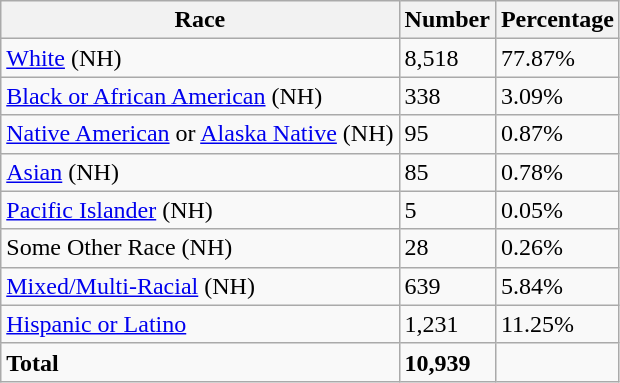<table class="wikitable">
<tr>
<th>Race</th>
<th>Number</th>
<th>Percentage</th>
</tr>
<tr>
<td><a href='#'>White</a> (NH)</td>
<td>8,518</td>
<td>77.87%</td>
</tr>
<tr>
<td><a href='#'>Black or African American</a> (NH)</td>
<td>338</td>
<td>3.09%</td>
</tr>
<tr>
<td><a href='#'>Native American</a> or <a href='#'>Alaska Native</a> (NH)</td>
<td>95</td>
<td>0.87%</td>
</tr>
<tr>
<td><a href='#'>Asian</a> (NH)</td>
<td>85</td>
<td>0.78%</td>
</tr>
<tr>
<td><a href='#'>Pacific Islander</a> (NH)</td>
<td>5</td>
<td>0.05%</td>
</tr>
<tr>
<td>Some Other Race (NH)</td>
<td>28</td>
<td>0.26%</td>
</tr>
<tr>
<td><a href='#'>Mixed/Multi-Racial</a> (NH)</td>
<td>639</td>
<td>5.84%</td>
</tr>
<tr>
<td><a href='#'>Hispanic or Latino</a></td>
<td>1,231</td>
<td>11.25%</td>
</tr>
<tr>
<td><strong>Total</strong></td>
<td><strong>10,939</strong></td>
<td></td>
</tr>
</table>
